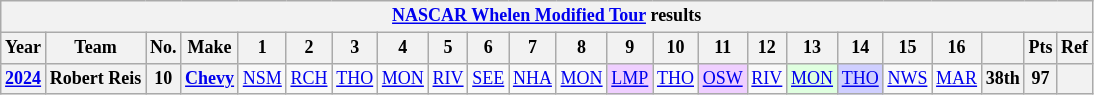<table class="wikitable" style="text-align:center; font-size:75%">
<tr>
<th colspan=38><a href='#'>NASCAR Whelen Modified Tour</a> results</th>
</tr>
<tr>
<th>Year</th>
<th>Team</th>
<th>No.</th>
<th>Make</th>
<th>1</th>
<th>2</th>
<th>3</th>
<th>4</th>
<th>5</th>
<th>6</th>
<th>7</th>
<th>8</th>
<th>9</th>
<th>10</th>
<th>11</th>
<th>12</th>
<th>13</th>
<th>14</th>
<th>15</th>
<th>16</th>
<th></th>
<th>Pts</th>
<th>Ref</th>
</tr>
<tr>
<th><a href='#'>2024</a></th>
<th>Robert Reis</th>
<th>10</th>
<th><a href='#'>Chevy</a></th>
<td><a href='#'>NSM</a></td>
<td><a href='#'>RCH</a></td>
<td><a href='#'>THO</a></td>
<td><a href='#'>MON</a></td>
<td><a href='#'>RIV</a></td>
<td><a href='#'>SEE</a></td>
<td><a href='#'>NHA</a></td>
<td><a href='#'>MON</a></td>
<td style="background:#EFCFFF;"><a href='#'>LMP</a><br></td>
<td><a href='#'>THO</a></td>
<td style="background:#EFCFFF;"><a href='#'>OSW</a><br></td>
<td><a href='#'>RIV</a></td>
<td style="background:#DFFFDF;"><a href='#'>MON</a><br></td>
<td style="background:#CFCFFF;"><a href='#'>THO</a><br></td>
<td><a href='#'>NWS</a></td>
<td><a href='#'>MAR</a></td>
<th>38th</th>
<th>97</th>
<th></th>
</tr>
</table>
